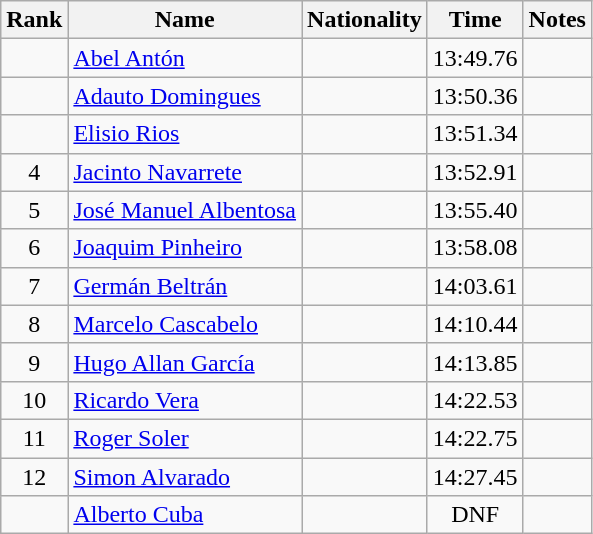<table class="wikitable sortable" style="text-align:center">
<tr>
<th>Rank</th>
<th>Name</th>
<th>Nationality</th>
<th>Time</th>
<th>Notes</th>
</tr>
<tr>
<td align=center></td>
<td align=left><a href='#'>Abel Antón</a></td>
<td align=left></td>
<td>13:49.76</td>
<td></td>
</tr>
<tr>
<td align=center></td>
<td align=left><a href='#'>Adauto Domingues</a></td>
<td align=left></td>
<td>13:50.36</td>
<td></td>
</tr>
<tr>
<td align=center></td>
<td align=left><a href='#'>Elisio Rios</a></td>
<td align=left></td>
<td>13:51.34</td>
<td></td>
</tr>
<tr>
<td align=center>4</td>
<td align=left><a href='#'>Jacinto Navarrete</a></td>
<td align=left></td>
<td>13:52.91</td>
<td></td>
</tr>
<tr>
<td align=center>5</td>
<td align=left><a href='#'>José Manuel Albentosa</a></td>
<td align=left></td>
<td>13:55.40</td>
<td></td>
</tr>
<tr>
<td align=center>6</td>
<td align=left><a href='#'>Joaquim Pinheiro</a></td>
<td align=left></td>
<td>13:58.08</td>
<td></td>
</tr>
<tr>
<td align=center>7</td>
<td align=left><a href='#'>Germán Beltrán</a></td>
<td align=left></td>
<td>14:03.61</td>
<td></td>
</tr>
<tr>
<td align=center>8</td>
<td align=left><a href='#'>Marcelo Cascabelo</a></td>
<td align=left></td>
<td>14:10.44</td>
<td></td>
</tr>
<tr>
<td align=center>9</td>
<td align=left><a href='#'>Hugo Allan García</a></td>
<td align=left></td>
<td>14:13.85</td>
<td></td>
</tr>
<tr>
<td align=center>10</td>
<td align=left><a href='#'>Ricardo Vera</a></td>
<td align=left></td>
<td>14:22.53</td>
<td></td>
</tr>
<tr>
<td align=center>11</td>
<td align=left><a href='#'>Roger Soler</a></td>
<td align=left></td>
<td>14:22.75</td>
<td></td>
</tr>
<tr>
<td align=center>12</td>
<td align=left><a href='#'>Simon Alvarado</a></td>
<td align=left></td>
<td>14:27.45</td>
<td></td>
</tr>
<tr>
<td align=center></td>
<td align=left><a href='#'>Alberto Cuba</a></td>
<td align=left></td>
<td>DNF</td>
<td></td>
</tr>
</table>
